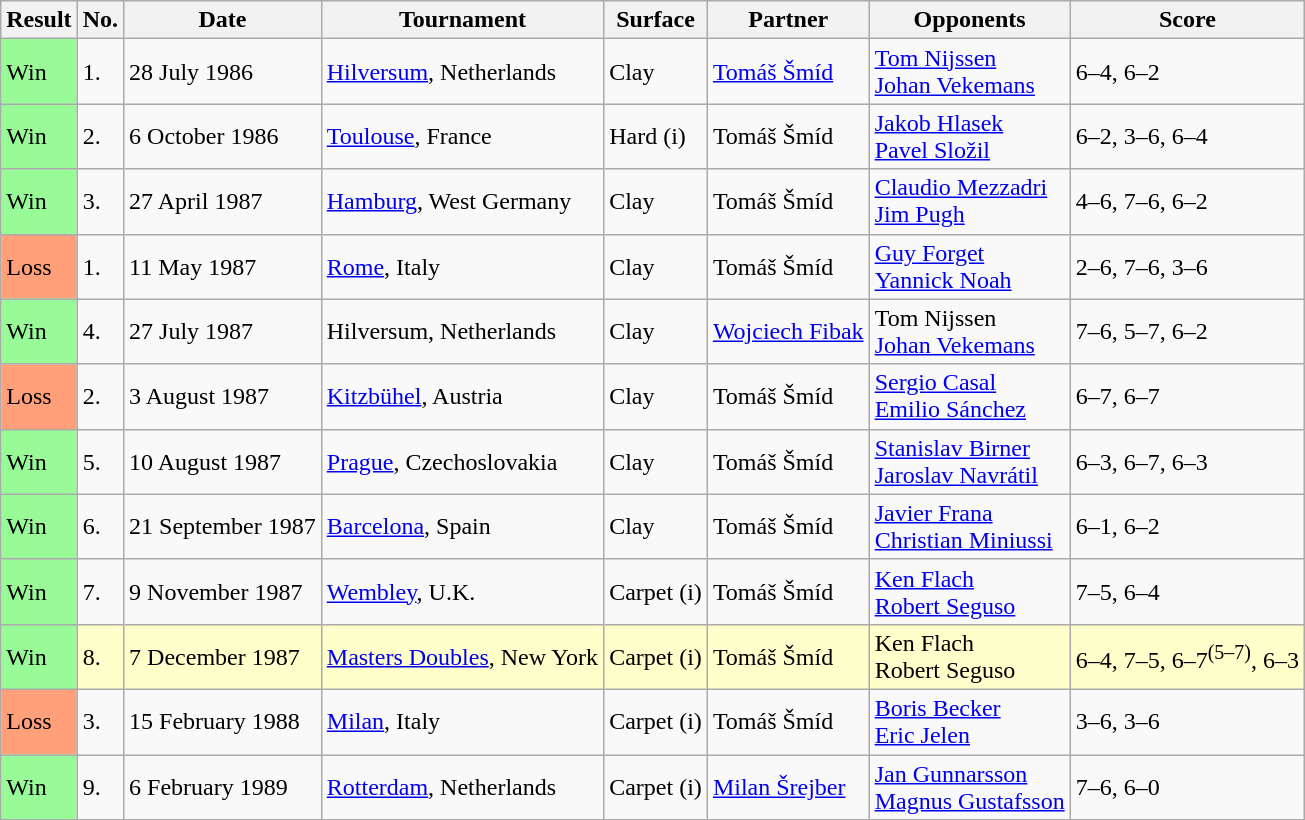<table class="sortable wikitable">
<tr>
<th style="width:40px">Result</th>
<th>No.</th>
<th>Date</th>
<th>Tournament</th>
<th>Surface</th>
<th>Partner</th>
<th>Opponents</th>
<th>Score</th>
</tr>
<tr>
<td style="background:#98fb98;">Win</td>
<td>1.</td>
<td>28 July 1986</td>
<td><a href='#'>Hilversum</a>, Netherlands</td>
<td>Clay</td>
<td> <a href='#'>Tomáš Šmíd</a></td>
<td> <a href='#'>Tom Nijssen</a> <br>  <a href='#'>Johan Vekemans</a></td>
<td>6–4, 6–2</td>
</tr>
<tr>
<td style="background:#98fb98;">Win</td>
<td>2.</td>
<td>6 October 1986</td>
<td><a href='#'>Toulouse</a>, France</td>
<td>Hard (i)</td>
<td> Tomáš Šmíd</td>
<td> <a href='#'>Jakob Hlasek</a> <br>  <a href='#'>Pavel Složil</a></td>
<td>6–2, 3–6, 6–4</td>
</tr>
<tr>
<td style="background:#98fb98;">Win</td>
<td>3.</td>
<td>27 April 1987</td>
<td><a href='#'>Hamburg</a>, West Germany</td>
<td>Clay</td>
<td> Tomáš Šmíd</td>
<td> <a href='#'>Claudio Mezzadri</a> <br>  <a href='#'>Jim Pugh</a></td>
<td>4–6, 7–6, 6–2</td>
</tr>
<tr>
<td style="background:#ffa07a;">Loss</td>
<td>1.</td>
<td>11 May 1987</td>
<td><a href='#'>Rome</a>, Italy</td>
<td>Clay</td>
<td> Tomáš Šmíd</td>
<td> <a href='#'>Guy Forget</a> <br>  <a href='#'>Yannick Noah</a></td>
<td>2–6, 7–6, 3–6</td>
</tr>
<tr>
<td style="background:#98fb98;">Win</td>
<td>4.</td>
<td>27 July 1987</td>
<td>Hilversum, Netherlands</td>
<td>Clay</td>
<td> <a href='#'>Wojciech Fibak</a></td>
<td> Tom Nijssen <br>  <a href='#'>Johan Vekemans</a></td>
<td>7–6, 5–7, 6–2</td>
</tr>
<tr>
<td style="background:#ffa07a;">Loss</td>
<td>2.</td>
<td>3 August 1987</td>
<td><a href='#'>Kitzbühel</a>, Austria</td>
<td>Clay</td>
<td> Tomáš Šmíd</td>
<td> <a href='#'>Sergio Casal</a> <br>  <a href='#'>Emilio Sánchez</a></td>
<td>6–7, 6–7</td>
</tr>
<tr>
<td style="background:#98fb98;">Win</td>
<td>5.</td>
<td>10 August 1987</td>
<td><a href='#'>Prague</a>, Czechoslovakia</td>
<td>Clay</td>
<td> Tomáš Šmíd</td>
<td> <a href='#'>Stanislav Birner</a> <br>  <a href='#'>Jaroslav Navrátil</a></td>
<td>6–3, 6–7, 6–3</td>
</tr>
<tr>
<td style="background:#98fb98;">Win</td>
<td>6.</td>
<td>21 September 1987</td>
<td><a href='#'>Barcelona</a>, Spain</td>
<td>Clay</td>
<td> Tomáš Šmíd</td>
<td> <a href='#'>Javier Frana</a> <br>  <a href='#'>Christian Miniussi</a></td>
<td>6–1, 6–2</td>
</tr>
<tr>
<td style="background:#98fb98;">Win</td>
<td>7.</td>
<td>9 November 1987</td>
<td><a href='#'>Wembley</a>, U.K.</td>
<td>Carpet (i)</td>
<td> Tomáš Šmíd</td>
<td> <a href='#'>Ken Flach</a> <br>  <a href='#'>Robert Seguso</a></td>
<td>7–5, 6–4</td>
</tr>
<tr bgcolor="ffffcc">
<td style="background:#98fb98;">Win</td>
<td>8.</td>
<td>7 December 1987</td>
<td><a href='#'>Masters Doubles</a>, New York</td>
<td>Carpet (i)</td>
<td> Tomáš Šmíd</td>
<td> Ken Flach <br>  Robert Seguso</td>
<td>6–4, 7–5, 6–7<sup>(5–7)</sup>, 6–3</td>
</tr>
<tr>
<td style="background:#ffa07a;">Loss</td>
<td>3.</td>
<td>15 February 1988</td>
<td><a href='#'>Milan</a>, Italy</td>
<td>Carpet (i)</td>
<td> Tomáš Šmíd</td>
<td> <a href='#'>Boris Becker</a> <br>  <a href='#'>Eric Jelen</a></td>
<td>3–6, 3–6</td>
</tr>
<tr>
<td style="background:#98fb98;">Win</td>
<td>9.</td>
<td>6 February 1989</td>
<td><a href='#'>Rotterdam</a>, Netherlands</td>
<td>Carpet (i)</td>
<td> <a href='#'>Milan Šrejber</a></td>
<td> <a href='#'>Jan Gunnarsson</a> <br>  <a href='#'>Magnus Gustafsson</a></td>
<td>7–6, 6–0</td>
</tr>
</table>
